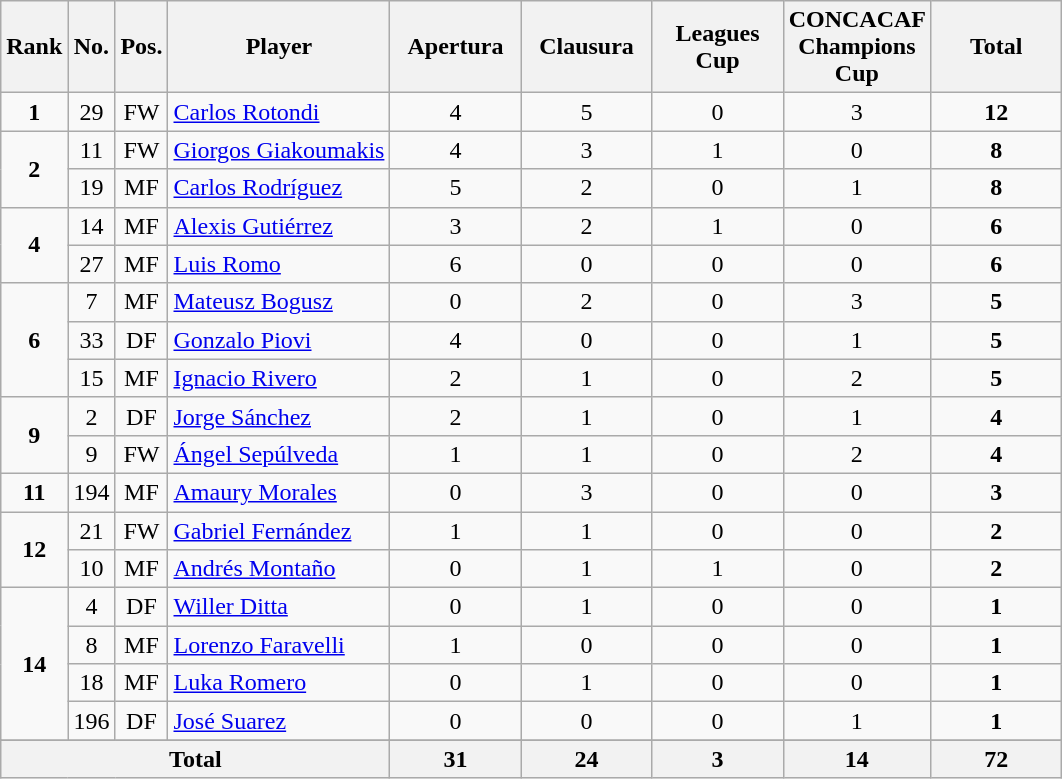<table class="wikitable sortable alternance" style="text-align:center">
<tr>
<th>Rank</th>
<th>No.</th>
<th>Pos.</th>
<th>Player</th>
<th width="80">Apertura</th>
<th width="80">Clausura</th>
<th width="80">Leagues Cup</th>
<th width="80">CONCACAF Champions Cup</th>
<th width="80">Total</th>
</tr>
<tr>
<td rowspan="1"><strong>1</strong></td>
<td>29</td>
<td>FW</td>
<td style="text-align:left"> <a href='#'>Carlos Rotondi</a></td>
<td>4</td>
<td>5</td>
<td>0</td>
<td>3</td>
<td><strong>12</strong></td>
</tr>
<tr>
<td rowspan="2"><strong>2</strong></td>
<td>11</td>
<td>FW</td>
<td style="text-align:left"> <a href='#'>Giorgos Giakoumakis</a></td>
<td>4</td>
<td>3</td>
<td>1</td>
<td>0</td>
<td><strong>8</strong></td>
</tr>
<tr>
<td>19</td>
<td>MF</td>
<td style="text-align:left"> <a href='#'>Carlos Rodríguez</a></td>
<td>5</td>
<td>2</td>
<td>0</td>
<td>1</td>
<td><strong>8</strong></td>
</tr>
<tr>
<td rowspan="2"><strong>4</strong></td>
<td>14</td>
<td>MF</td>
<td style="text-align:left"> <a href='#'>Alexis Gutiérrez</a></td>
<td>3</td>
<td>2</td>
<td>1</td>
<td>0</td>
<td><strong>6</strong></td>
</tr>
<tr>
<td>27</td>
<td>MF</td>
<td style="text-align:left"> <a href='#'>Luis Romo</a></td>
<td>6</td>
<td>0</td>
<td>0</td>
<td>0</td>
<td><strong>6</strong></td>
</tr>
<tr>
<td rowspan="3"><strong>6</strong></td>
<td>7</td>
<td>MF</td>
<td style="text-align:left"> <a href='#'>Mateusz Bogusz</a></td>
<td>0</td>
<td>2</td>
<td>0</td>
<td>3</td>
<td><strong>5</strong></td>
</tr>
<tr>
<td>33</td>
<td>DF</td>
<td style="text-align:left"> <a href='#'>Gonzalo Piovi</a></td>
<td>4</td>
<td>0</td>
<td>0</td>
<td>1</td>
<td><strong>5</strong></td>
</tr>
<tr>
<td>15</td>
<td>MF</td>
<td style="text-align:left"> <a href='#'>Ignacio Rivero</a></td>
<td>2</td>
<td>1</td>
<td>0</td>
<td>2</td>
<td><strong>5</strong></td>
</tr>
<tr>
<td rowspan="2"><strong>9</strong></td>
<td>2</td>
<td>DF</td>
<td style="text-align:left"> <a href='#'>Jorge Sánchez</a></td>
<td>2</td>
<td>1</td>
<td>0</td>
<td>1</td>
<td><strong>4</strong></td>
</tr>
<tr>
<td>9</td>
<td>FW</td>
<td style="text-align:left"> <a href='#'>Ángel Sepúlveda</a></td>
<td>1</td>
<td>1</td>
<td>0</td>
<td>2</td>
<td><strong>4</strong></td>
</tr>
<tr>
<td rowspan="1"><strong>11</strong></td>
<td>194</td>
<td>MF</td>
<td style="text-align:left"> <a href='#'>Amaury Morales</a></td>
<td>0</td>
<td>3</td>
<td>0</td>
<td>0</td>
<td><strong>3</strong></td>
</tr>
<tr>
<td rowspan="2"><strong>12</strong></td>
<td>21</td>
<td>FW</td>
<td style="text-align:left"> <a href='#'>Gabriel Fernández</a></td>
<td>1</td>
<td>1</td>
<td>0</td>
<td>0</td>
<td><strong>2</strong></td>
</tr>
<tr>
<td>10</td>
<td>MF</td>
<td style="text-align:left"> <a href='#'>Andrés Montaño</a></td>
<td>0</td>
<td>1</td>
<td>1</td>
<td>0</td>
<td><strong>2</strong></td>
</tr>
<tr>
<td rowspan="4"><strong>14</strong></td>
<td>4</td>
<td>DF</td>
<td style="text-align:left"> <a href='#'>Willer Ditta</a></td>
<td>0</td>
<td>1</td>
<td>0</td>
<td>0</td>
<td><strong>1</strong></td>
</tr>
<tr>
<td>8</td>
<td>MF</td>
<td style="text-align:left"> <a href='#'>Lorenzo Faravelli</a></td>
<td>1</td>
<td>0</td>
<td>0</td>
<td>0</td>
<td><strong>1</strong></td>
</tr>
<tr>
<td>18</td>
<td>MF</td>
<td style="text-align:left"> <a href='#'>Luka Romero</a></td>
<td>0</td>
<td>1</td>
<td>0</td>
<td>0</td>
<td><strong>1</strong></td>
</tr>
<tr>
<td>196</td>
<td>DF</td>
<td style="text-align:left"> <a href='#'>José Suarez</a></td>
<td>0</td>
<td>0</td>
<td>0</td>
<td>1</td>
<td><strong>1</strong></td>
</tr>
<tr>
</tr>
<tr class="sortbottom">
<th colspan="4">Total</th>
<th>31</th>
<th>24</th>
<th>3</th>
<th>14</th>
<th>72</th>
</tr>
</table>
